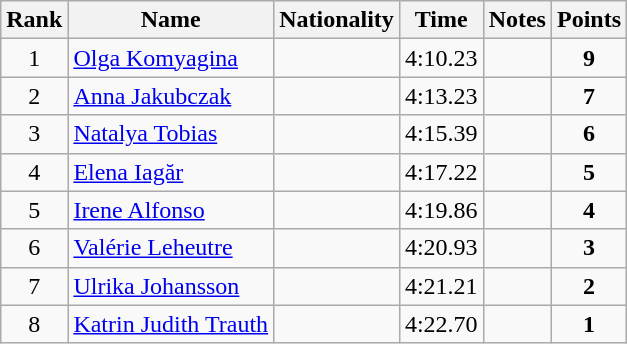<table class="wikitable sortable" style="text-align:center">
<tr>
<th>Rank</th>
<th>Name</th>
<th>Nationality</th>
<th>Time</th>
<th>Notes</th>
<th>Points</th>
</tr>
<tr>
<td>1</td>
<td align=left><a href='#'>Olga Komyagina</a></td>
<td align=left></td>
<td>4:10.23</td>
<td></td>
<td><strong>9</strong></td>
</tr>
<tr>
<td>2</td>
<td align=left><a href='#'>Anna Jakubczak</a></td>
<td align=left></td>
<td>4:13.23</td>
<td></td>
<td><strong>7</strong></td>
</tr>
<tr>
<td>3</td>
<td align=left><a href='#'>Natalya Tobias</a></td>
<td align=left></td>
<td>4:15.39</td>
<td></td>
<td><strong>6</strong></td>
</tr>
<tr>
<td>4</td>
<td align=left><a href='#'>Elena Iagăr</a></td>
<td align=left></td>
<td>4:17.22</td>
<td></td>
<td><strong>5</strong></td>
</tr>
<tr>
<td>5</td>
<td align=left><a href='#'>Irene Alfonso</a></td>
<td align=left></td>
<td>4:19.86</td>
<td></td>
<td><strong>4</strong></td>
</tr>
<tr>
<td>6</td>
<td align=left><a href='#'>Valérie Leheutre</a></td>
<td align=left></td>
<td>4:20.93</td>
<td></td>
<td><strong>3</strong></td>
</tr>
<tr>
<td>7</td>
<td align=left><a href='#'>Ulrika Johansson</a></td>
<td align=left></td>
<td>4:21.21</td>
<td></td>
<td><strong>2</strong></td>
</tr>
<tr>
<td>8</td>
<td align=left><a href='#'>Katrin Judith Trauth</a></td>
<td align=left></td>
<td>4:22.70</td>
<td></td>
<td><strong>1</strong></td>
</tr>
</table>
